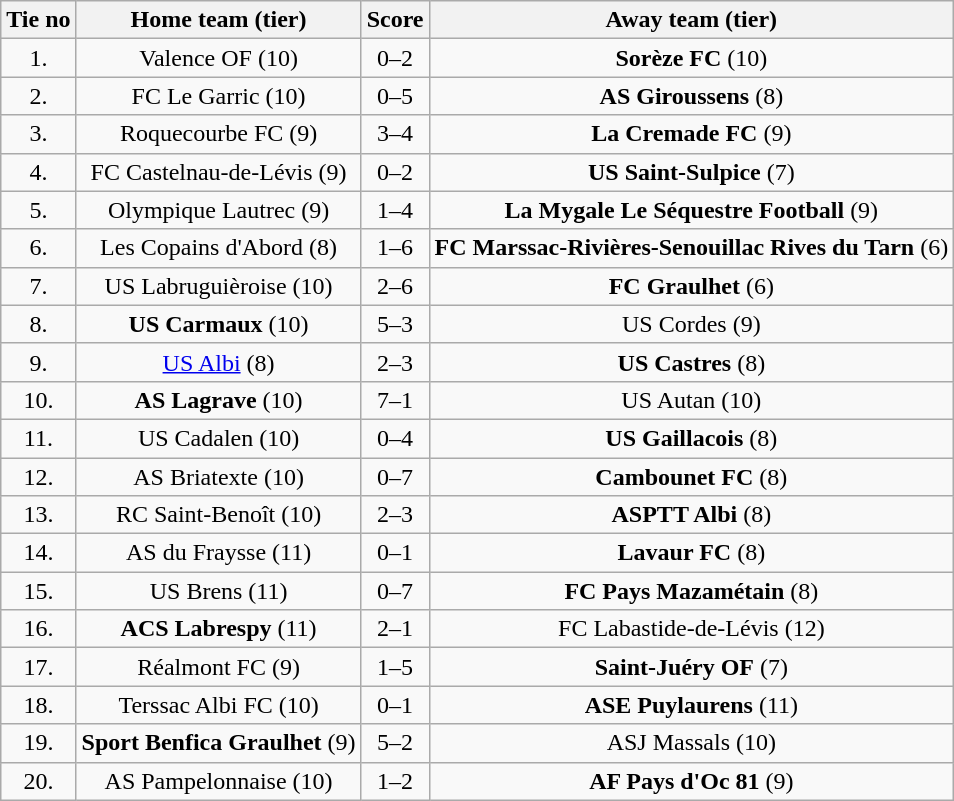<table class="wikitable" style="text-align: center">
<tr>
<th>Tie no</th>
<th>Home team (tier)</th>
<th>Score</th>
<th>Away team (tier)</th>
</tr>
<tr>
<td>1.</td>
<td>Valence OF (10)</td>
<td>0–2</td>
<td><strong>Sorèze FC</strong> (10)</td>
</tr>
<tr>
<td>2.</td>
<td>FC Le Garric (10)</td>
<td>0–5</td>
<td><strong>AS Giroussens</strong> (8)</td>
</tr>
<tr>
<td>3.</td>
<td>Roquecourbe FC (9)</td>
<td>3–4</td>
<td><strong>La Cremade FC</strong> (9)</td>
</tr>
<tr>
<td>4.</td>
<td>FC Castelnau-de-Lévis (9)</td>
<td>0–2</td>
<td><strong>US Saint-Sulpice</strong> (7)</td>
</tr>
<tr>
<td>5.</td>
<td>Olympique Lautrec (9)</td>
<td>1–4</td>
<td><strong>La Mygale Le Séquestre Football</strong> (9)</td>
</tr>
<tr>
<td>6.</td>
<td>Les Copains d'Abord (8)</td>
<td>1–6</td>
<td><strong>FC Marssac-Rivières-Senouillac Rives du Tarn</strong> (6)</td>
</tr>
<tr>
<td>7.</td>
<td>US Labruguièroise (10)</td>
<td>2–6</td>
<td><strong>FC Graulhet</strong> (6)</td>
</tr>
<tr>
<td>8.</td>
<td><strong>US Carmaux</strong> (10)</td>
<td>5–3</td>
<td>US Cordes (9)</td>
</tr>
<tr>
<td>9.</td>
<td><a href='#'>US Albi</a> (8)</td>
<td>2–3</td>
<td><strong>US Castres</strong> (8)</td>
</tr>
<tr>
<td>10.</td>
<td><strong>AS Lagrave</strong> (10)</td>
<td>7–1</td>
<td>US Autan (10)</td>
</tr>
<tr>
<td>11.</td>
<td>US Cadalen (10)</td>
<td>0–4</td>
<td><strong>US Gaillacois</strong> (8)</td>
</tr>
<tr>
<td>12.</td>
<td>AS Briatexte (10)</td>
<td>0–7</td>
<td><strong>Cambounet FC</strong> (8)</td>
</tr>
<tr>
<td>13.</td>
<td>RC Saint-Benoît (10)</td>
<td>2–3</td>
<td><strong>ASPTT Albi</strong> (8)</td>
</tr>
<tr>
<td>14.</td>
<td>AS du Fraysse (11)</td>
<td>0–1</td>
<td><strong>Lavaur FC</strong> (8)</td>
</tr>
<tr>
<td>15.</td>
<td>US Brens (11)</td>
<td>0–7</td>
<td><strong>FC Pays Mazamétain</strong> (8)</td>
</tr>
<tr>
<td>16.</td>
<td><strong>ACS Labrespy</strong> (11)</td>
<td>2–1</td>
<td>FC Labastide-de-Lévis (12)</td>
</tr>
<tr>
<td>17.</td>
<td>Réalmont FC (9)</td>
<td>1–5</td>
<td><strong>Saint-Juéry OF</strong> (7)</td>
</tr>
<tr>
<td>18.</td>
<td>Terssac Albi FC (10)</td>
<td>0–1</td>
<td><strong>ASE Puylaurens</strong> (11)</td>
</tr>
<tr>
<td>19.</td>
<td><strong>Sport Benfica Graulhet</strong> (9)</td>
<td>5–2</td>
<td>ASJ Massals (10)</td>
</tr>
<tr>
<td>20.</td>
<td>AS Pampelonnaise (10)</td>
<td>1–2</td>
<td><strong>AF Pays d'Oc 81</strong> (9)</td>
</tr>
</table>
